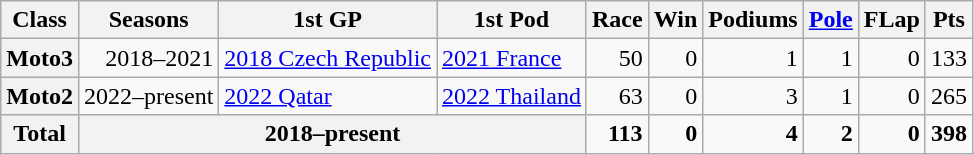<table class="wikitable" style="text-align:right;">
<tr>
<th>Class</th>
<th>Seasons</th>
<th>1st GP</th>
<th>1st Pod</th>
<th>Race</th>
<th>Win</th>
<th>Podiums</th>
<th><a href='#'>Pole</a></th>
<th>FLap</th>
<th>Pts</th>
</tr>
<tr>
<th>Moto3</th>
<td>2018–2021</td>
<td style="text-align:left;"><a href='#'>2018 Czech Republic</a></td>
<td style="text-align:left;"><a href='#'>2021 France</a></td>
<td>50</td>
<td>0</td>
<td>1</td>
<td>1</td>
<td>0</td>
<td>133</td>
</tr>
<tr>
<th>Moto2</th>
<td>2022–present</td>
<td style="text-align:left;"><a href='#'>2022 Qatar</a></td>
<td style="text-align:left;"><a href='#'>2022 Thailand</a></td>
<td>63</td>
<td>0</td>
<td>3</td>
<td>1</td>
<td>0</td>
<td>265</td>
</tr>
<tr>
<th>Total</th>
<th colspan="3">2018–present</th>
<td><strong>113</strong></td>
<td><strong>0</strong></td>
<td><strong>4</strong></td>
<td><strong>2</strong></td>
<td><strong>0</strong></td>
<td><strong>398</strong></td>
</tr>
</table>
